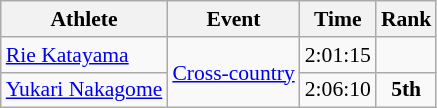<table class=wikitable style="font-size:90%">
<tr>
<th>Athlete</th>
<th>Event</th>
<th>Time</th>
<th>Rank</th>
</tr>
<tr>
<td><a href='#'>Rie Katayama</a></td>
<td rowspan=2><a href='#'>Cross-country</a></td>
<td align=center>2:01:15</td>
<td align=center></td>
</tr>
<tr>
<td><a href='#'>Yukari Nakagome</a></td>
<td align=center>2:06:10</td>
<td align=center><strong>5th</strong></td>
</tr>
</table>
